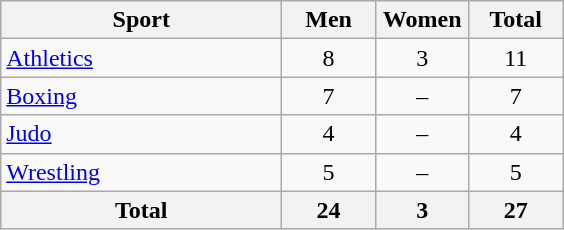<table class="wikitable sortable" style="text-align:center;">
<tr>
<th width=180>Sport</th>
<th width=55>Men</th>
<th width=55>Women</th>
<th width=55>Total</th>
</tr>
<tr>
<td align=left><a href='#'>Athletics</a></td>
<td>8</td>
<td>3</td>
<td>11</td>
</tr>
<tr>
<td align=left><a href='#'>Boxing</a></td>
<td>7</td>
<td>–</td>
<td>7</td>
</tr>
<tr>
<td align=left><a href='#'>Judo</a></td>
<td>4</td>
<td>–</td>
<td>4</td>
</tr>
<tr>
<td align=left><a href='#'>Wrestling</a></td>
<td>5</td>
<td>–</td>
<td>5</td>
</tr>
<tr>
<th>Total</th>
<th>24</th>
<th>3</th>
<th>27</th>
</tr>
</table>
